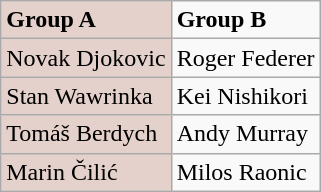<table class="wikitable">
<tr>
<td style="background:#e5d1cb;"><strong>Group A</strong></td>
<td><strong>Group B</strong></td>
</tr>
<tr>
<td style="background:#e5d1cb;">Novak Djokovic</td>
<td>Roger Federer</td>
</tr>
<tr>
<td style="background:#e5d1cb;">Stan Wawrinka</td>
<td>Kei Nishikori</td>
</tr>
<tr>
<td style="background:#e5d1cb;">Tomáš Berdych</td>
<td>Andy Murray</td>
</tr>
<tr>
<td style="background:#e5d1cb;">Marin Čilić</td>
<td>Milos Raonic</td>
</tr>
</table>
